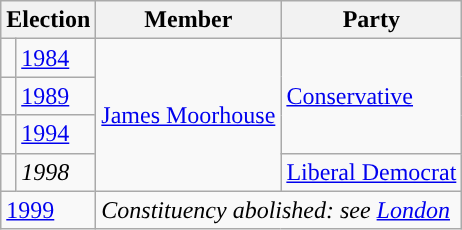<table class="wikitable">
<tr>
<th colspan="2">Election</th>
<th>Member</th>
<th>Party</th>
</tr>
<tr>
<td style="background-color: "></td>
<td><a href='#'>1984</a></td>
<td rowspan="4"><a href='#'>James Moorhouse</a></td>
<td rowspan="3"><a href='#'>Conservative</a></td>
</tr>
<tr>
<td style="background-color: "></td>
<td><a href='#'>1989</a></td>
</tr>
<tr>
<td style="background-color: "></td>
<td><a href='#'>1994</a></td>
</tr>
<tr>
<td style="background-color: "></td>
<td><em>1998</em></td>
<td><a href='#'>Liberal Democrat</a></td>
</tr>
<tr>
<td colspan="2"><a href='#'>1999</a></td>
<td colspan="2"><em>Constituency abolished: see <a href='#'>London</a></em></td>
</tr>
</table>
